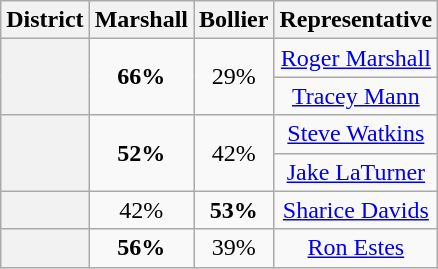<table class=wikitable>
<tr>
<th>District</th>
<th>Marshall</th>
<th>Bollier</th>
<th>Representative</th>
</tr>
<tr align=center>
<th rowspan=2 ></th>
<td rowspan=2><strong>66%</strong></td>
<td rowspan=2>29%</td>
<td><a href='#'>Roger Marshall</a></td>
</tr>
<tr align=center>
<td><a href='#'>Tracey Mann</a></td>
</tr>
<tr align=center>
<th rowspan=2 ></th>
<td rowspan=2><strong>52%</strong></td>
<td rowspan=2>42%</td>
<td><a href='#'>Steve Watkins</a></td>
</tr>
<tr align=center>
<td><a href='#'>Jake LaTurner</a></td>
</tr>
<tr align=center>
<th></th>
<td>42%</td>
<td><strong>53%</strong></td>
<td><a href='#'>Sharice Davids</a></td>
</tr>
<tr align=center>
<th></th>
<td><strong>56%</strong></td>
<td>39%</td>
<td><a href='#'>Ron Estes</a></td>
</tr>
</table>
